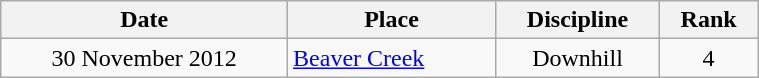<table class="wikitable" width=40% style="font-size:100%; text-align:center;">
<tr>
<th>Date</th>
<th>Place</th>
<th>Discipline</th>
<th>Rank</th>
</tr>
<tr>
<td>30 November 2012</td>
<td align=left> <a href='#'>Beaver Creek</a></td>
<td>Downhill</td>
<td>4</td>
</tr>
</table>
